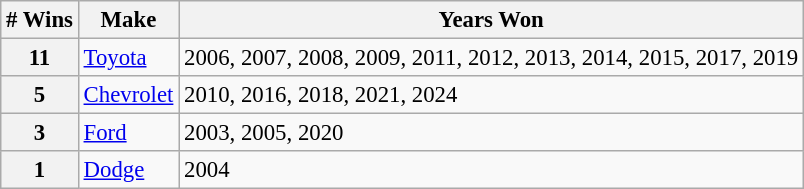<table class="wikitable" style="font-size: 95%;">
<tr>
<th># Wins</th>
<th>Make</th>
<th>Years Won</th>
</tr>
<tr>
<th>11</th>
<td> <a href='#'>Toyota</a></td>
<td>2006, 2007, 2008, 2009, 2011, 2012, 2013, 2014, 2015, 2017, 2019</td>
</tr>
<tr>
<th>5</th>
<td> <a href='#'>Chevrolet</a></td>
<td>2010, 2016, 2018, 2021, 2024</td>
</tr>
<tr>
<th>3</th>
<td> <a href='#'>Ford</a></td>
<td>2003, 2005, 2020</td>
</tr>
<tr>
<th>1</th>
<td> <a href='#'>Dodge</a></td>
<td>2004</td>
</tr>
</table>
